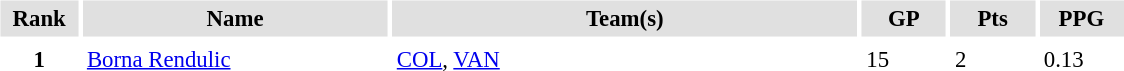<table id="Table3" cellspacing="3" cellpadding="3" style="font-size:95%;">
<tr style="text-align:center; background:#e0e0e0">
<th style="width:3em;">Rank</th>
<th style="width:13em;">Name</th>
<th style="width:20em;">Team(s)</th>
<th style="width:3.3em;">GP</th>
<th style="width:3.3em;">Pts</th>
<th style="width:3.3em;">PPG</th>
</tr>
<tr>
<th>1</th>
<td><a href='#'>Borna Rendulic</a></td>
<td><a href='#'>COL</a>, <a href='#'>VAN</a></td>
<td>15</td>
<td>2</td>
<td>0.13</td>
</tr>
</table>
